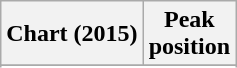<table class="wikitable sortable plainrowheaders" style="text-align:center;">
<tr>
<th scope="col">Chart (2015)</th>
<th scope="col">Peak<br>position</th>
</tr>
<tr>
</tr>
<tr>
</tr>
</table>
